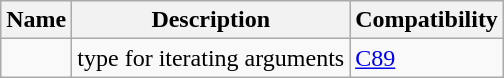<table class="wikitable">
<tr>
<th>Name</th>
<th>Description</th>
<th>Compatibility</th>
</tr>
<tr>
<td><code></code></td>
<td>type for iterating arguments</td>
<td><a href='#'>C89</a></td>
</tr>
</table>
